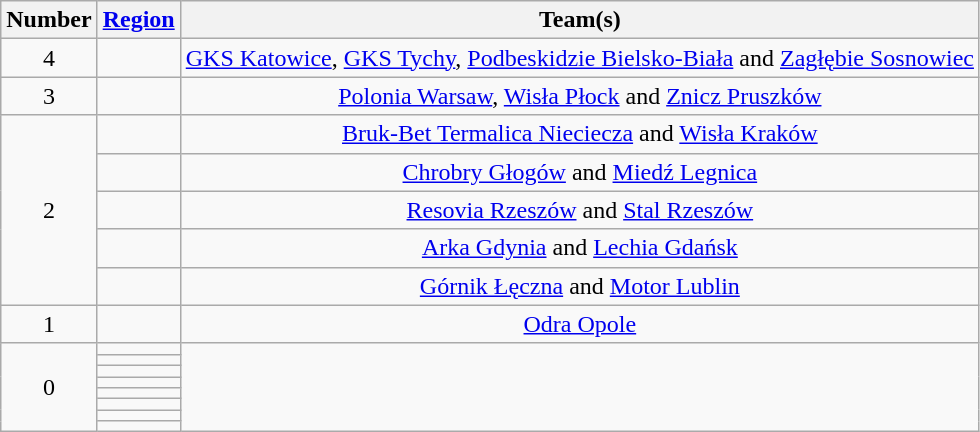<table class="wikitable" style="text-align:center">
<tr>
<th>Number</th>
<th><a href='#'>Region</a></th>
<th>Team(s)</th>
</tr>
<tr>
<td rowspan="1">4</td>
<td align="left"></td>
<td><a href='#'>GKS Katowice</a>, <a href='#'>GKS Tychy</a>, <a href='#'>Podbeskidzie Bielsko-Biała</a> and <a href='#'>Zagłębie Sosnowiec</a></td>
</tr>
<tr>
<td rowspan="1">3</td>
<td align="left"></td>
<td><a href='#'>Polonia Warsaw</a>, <a href='#'>Wisła Płock</a> and <a href='#'>Znicz Pruszków</a></td>
</tr>
<tr>
<td rowspan="5">2</td>
<td align="left"></td>
<td><a href='#'>Bruk-Bet Termalica Nieciecza</a> and <a href='#'>Wisła Kraków</a></td>
</tr>
<tr>
<td align="left"></td>
<td><a href='#'>Chrobry Głogów</a> and <a href='#'>Miedź Legnica</a></td>
</tr>
<tr>
<td align="left"></td>
<td><a href='#'>Resovia Rzeszów</a> and <a href='#'>Stal Rzeszów</a></td>
</tr>
<tr>
<td align="left"></td>
<td><a href='#'>Arka Gdynia</a> and <a href='#'>Lechia Gdańsk</a></td>
</tr>
<tr>
<td align="left"></td>
<td><a href='#'>Górnik Łęczna</a> and <a href='#'>Motor Lublin</a></td>
</tr>
<tr>
<td rowspan="1">1</td>
<td align="left"></td>
<td><a href='#'>Odra Opole</a></td>
</tr>
<tr>
<td rowspan="8">0</td>
<td align="left"></td>
</tr>
<tr>
<td align="left"></td>
</tr>
<tr>
<td align="left"></td>
</tr>
<tr>
<td align="left"></td>
</tr>
<tr>
<td align="left"></td>
</tr>
<tr>
<td align="left"></td>
</tr>
<tr>
<td align="left"></td>
</tr>
<tr>
<td align="left"></td>
</tr>
</table>
